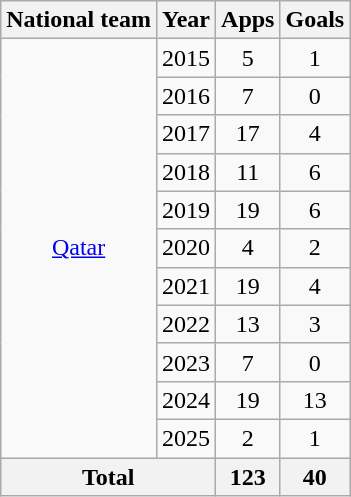<table class="wikitable" style="text-align:center">
<tr>
<th>National team</th>
<th>Year</th>
<th>Apps</th>
<th>Goals</th>
</tr>
<tr>
<td rowspan="11"><a href='#'>Qatar</a></td>
<td>2015</td>
<td>5</td>
<td>1</td>
</tr>
<tr>
<td>2016</td>
<td>7</td>
<td>0</td>
</tr>
<tr>
<td>2017</td>
<td>17</td>
<td>4</td>
</tr>
<tr>
<td>2018</td>
<td>11</td>
<td>6</td>
</tr>
<tr>
<td>2019</td>
<td>19</td>
<td>6</td>
</tr>
<tr>
<td>2020</td>
<td>4</td>
<td>2</td>
</tr>
<tr>
<td>2021</td>
<td>19</td>
<td>4</td>
</tr>
<tr>
<td>2022</td>
<td>13</td>
<td>3</td>
</tr>
<tr>
<td>2023</td>
<td>7</td>
<td>0</td>
</tr>
<tr>
<td>2024</td>
<td>19</td>
<td>13</td>
</tr>
<tr>
<td>2025</td>
<td>2</td>
<td>1</td>
</tr>
<tr>
<th colspan="2">Total</th>
<th>123</th>
<th>40</th>
</tr>
</table>
